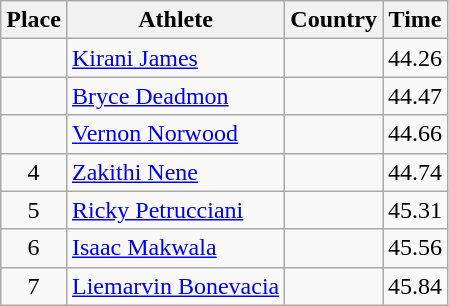<table class="wikitable">
<tr>
<th>Place</th>
<th>Athlete</th>
<th>Country</th>
<th>Time</th>
</tr>
<tr>
<td align=center></td>
<td><a href='#'>Kirani James</a></td>
<td></td>
<td>44.26</td>
</tr>
<tr>
<td align=center></td>
<td><a href='#'>Bryce Deadmon</a></td>
<td></td>
<td>44.47</td>
</tr>
<tr>
<td align=center></td>
<td><a href='#'>Vernon Norwood</a></td>
<td></td>
<td>44.66</td>
</tr>
<tr>
<td align=center>4</td>
<td><a href='#'>Zakithi Nene</a></td>
<td></td>
<td>44.74</td>
</tr>
<tr>
<td align=center>5</td>
<td><a href='#'>Ricky Petrucciani</a></td>
<td></td>
<td>45.31</td>
</tr>
<tr>
<td align=center>6</td>
<td><a href='#'>Isaac Makwala</a></td>
<td></td>
<td>45.56</td>
</tr>
<tr>
<td align=center>7</td>
<td><a href='#'>Liemarvin Bonevacia</a></td>
<td></td>
<td>45.84</td>
</tr>
</table>
